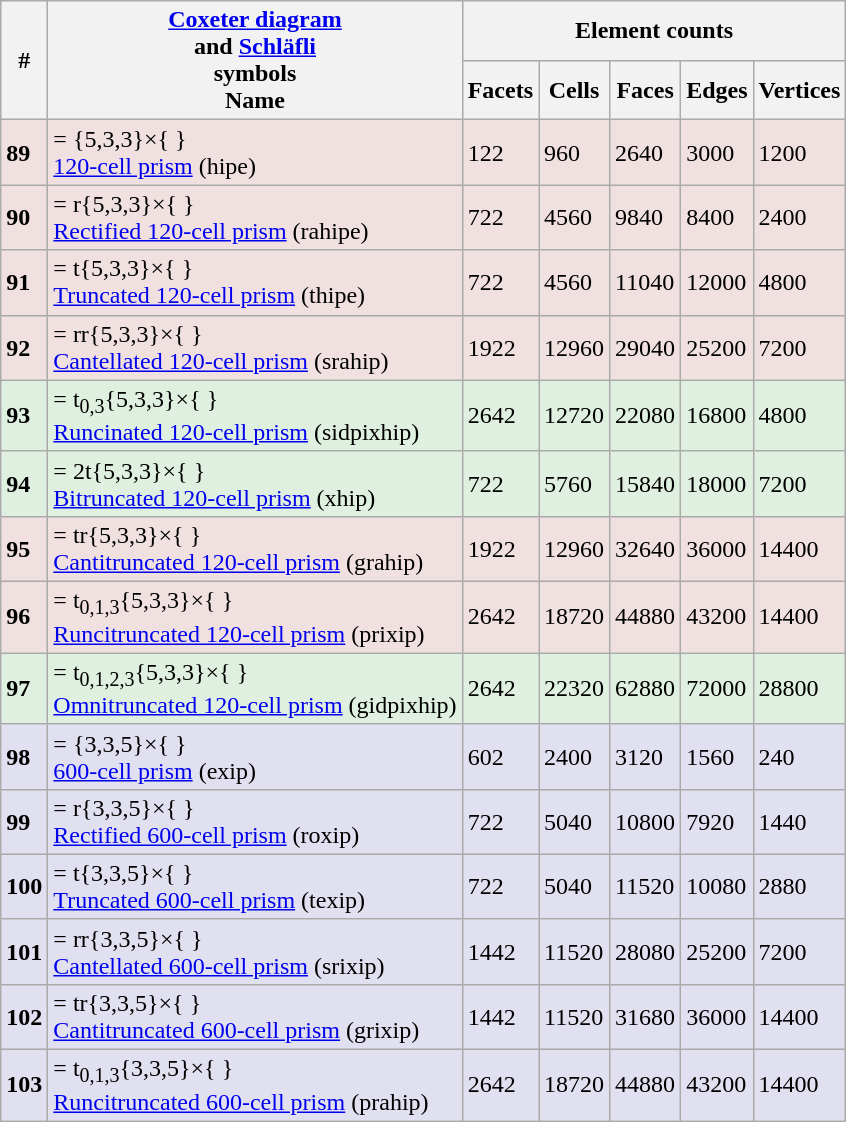<table class="wikitable">
<tr>
<th rowspan=2>#</th>
<th rowspan=2><a href='#'>Coxeter diagram</a><br> and <a href='#'>Schläfli</a><br>symbols<br>Name</th>
<th colspan=5 rowspan=1>Element counts</th>
</tr>
<tr>
<th>Facets</th>
<th>Cells</th>
<th>Faces</th>
<th>Edges</th>
<th>Vertices</th>
</tr>
<tr BGCOLOR="#f0e0e0">
<td><strong>89</strong></td>
<td> = {5,3,3}×{ }<br><a href='#'>120-cell prism</a> (hipe)</td>
<td>122</td>
<td>960</td>
<td>2640</td>
<td>3000</td>
<td>1200</td>
</tr>
<tr BGCOLOR="#f0e0e0">
<td><strong>90</strong></td>
<td> = r{5,3,3}×{ }<br><a href='#'>Rectified 120-cell prism</a> (rahipe)</td>
<td>722</td>
<td>4560</td>
<td>9840</td>
<td>8400</td>
<td>2400</td>
</tr>
<tr BGCOLOR="#f0e0e0">
<td><strong>91</strong></td>
<td> = t{5,3,3}×{ }<br><a href='#'>Truncated 120-cell prism</a> (thipe)</td>
<td>722</td>
<td>4560</td>
<td>11040</td>
<td>12000</td>
<td>4800</td>
</tr>
<tr BGCOLOR="#f0e0e0">
<td><strong>92</strong></td>
<td> = rr{5,3,3}×{ }<br><a href='#'>Cantellated 120-cell prism</a> (srahip)</td>
<td>1922</td>
<td>12960</td>
<td>29040</td>
<td>25200</td>
<td>7200</td>
</tr>
<tr BGCOLOR="#e0f0e0">
<td><strong>93</strong></td>
<td> = t<sub>0,3</sub>{5,3,3}×{ }<br><a href='#'>Runcinated 120-cell prism</a> (sidpixhip)</td>
<td>2642</td>
<td>12720</td>
<td>22080</td>
<td>16800</td>
<td>4800</td>
</tr>
<tr BGCOLOR="#e0f0e0">
<td><strong>94</strong></td>
<td> = 2t{5,3,3}×{ }<br><a href='#'>Bitruncated 120-cell prism</a> (xhip)</td>
<td>722</td>
<td>5760</td>
<td>15840</td>
<td>18000</td>
<td>7200</td>
</tr>
<tr BGCOLOR="#f0e0e0">
<td><strong>95</strong></td>
<td> = tr{5,3,3}×{ }<br><a href='#'>Cantitruncated 120-cell prism</a> (grahip)</td>
<td>1922</td>
<td>12960</td>
<td>32640</td>
<td>36000</td>
<td>14400</td>
</tr>
<tr BGCOLOR="#f0e0e0">
<td><strong>96</strong></td>
<td> = t<sub>0,1,3</sub>{5,3,3}×{ }<br><a href='#'>Runcitruncated 120-cell prism</a> (prixip)</td>
<td>2642</td>
<td>18720</td>
<td>44880</td>
<td>43200</td>
<td>14400</td>
</tr>
<tr BGCOLOR="#e0f0e0">
<td><strong>97</strong></td>
<td> = t<sub>0,1,2,3</sub>{5,3,3}×{ }<br><a href='#'>Omnitruncated 120-cell prism</a> (gidpixhip)</td>
<td>2642</td>
<td>22320</td>
<td>62880</td>
<td>72000</td>
<td>28800</td>
</tr>
<tr BGCOLOR="#e0e0f0">
<td><strong>98</strong></td>
<td> = {3,3,5}×{ }<br><a href='#'>600-cell prism</a> (exip)</td>
<td>602</td>
<td>2400</td>
<td>3120</td>
<td>1560</td>
<td>240</td>
</tr>
<tr BGCOLOR="#e0e0f0">
<td><strong>99</strong></td>
<td> = r{3,3,5}×{ }<br><a href='#'>Rectified 600-cell prism</a> (roxip)</td>
<td>722</td>
<td>5040</td>
<td>10800</td>
<td>7920</td>
<td>1440</td>
</tr>
<tr BGCOLOR="#e0e0f0">
<td><strong>100</strong></td>
<td> = t{3,3,5}×{ }<br><a href='#'>Truncated 600-cell prism</a> (texip)</td>
<td>722</td>
<td>5040</td>
<td>11520</td>
<td>10080</td>
<td>2880</td>
</tr>
<tr BGCOLOR="#e0e0f0">
<td><strong>101</strong></td>
<td> = rr{3,3,5}×{ }<br><a href='#'>Cantellated 600-cell prism</a> (srixip)</td>
<td>1442</td>
<td>11520</td>
<td>28080</td>
<td>25200</td>
<td>7200</td>
</tr>
<tr BGCOLOR="#e0e0f0">
<td><strong>102</strong></td>
<td> = tr{3,3,5}×{ }<br><a href='#'>Cantitruncated 600-cell prism</a> (grixip)</td>
<td>1442</td>
<td>11520</td>
<td>31680</td>
<td>36000</td>
<td>14400</td>
</tr>
<tr BGCOLOR="#e0e0f0">
<td><strong>103</strong></td>
<td> = t<sub>0,1,3</sub>{3,3,5}×{ }<br><a href='#'>Runcitruncated 600-cell prism</a> (prahip)</td>
<td>2642</td>
<td>18720</td>
<td>44880</td>
<td>43200</td>
<td>14400</td>
</tr>
</table>
